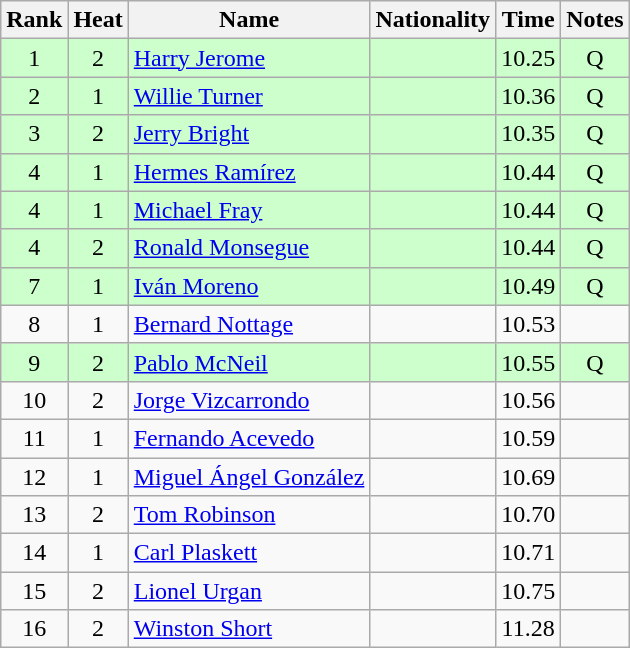<table class="wikitable sortable" style="text-align:center">
<tr>
<th>Rank</th>
<th>Heat</th>
<th>Name</th>
<th>Nationality</th>
<th>Time</th>
<th>Notes</th>
</tr>
<tr bgcolor=ccffcc>
<td>1</td>
<td>2</td>
<td align=left><a href='#'>Harry Jerome</a></td>
<td align=left></td>
<td>10.25</td>
<td>Q</td>
</tr>
<tr bgcolor=ccffcc>
<td>2</td>
<td>1</td>
<td align=left><a href='#'>Willie Turner</a></td>
<td align=left></td>
<td>10.36</td>
<td>Q</td>
</tr>
<tr bgcolor=ccffcc>
<td>3</td>
<td>2</td>
<td align=left><a href='#'>Jerry Bright</a></td>
<td align=left></td>
<td>10.35</td>
<td>Q</td>
</tr>
<tr bgcolor=ccffcc>
<td>4</td>
<td>1</td>
<td align=left><a href='#'>Hermes Ramírez</a></td>
<td align=left></td>
<td>10.44</td>
<td>Q</td>
</tr>
<tr bgcolor=ccffcc>
<td>4</td>
<td>1</td>
<td align=left><a href='#'>Michael Fray</a></td>
<td align=left></td>
<td>10.44</td>
<td>Q</td>
</tr>
<tr bgcolor=ccffcc>
<td>4</td>
<td>2</td>
<td align=left><a href='#'>Ronald Monsegue</a></td>
<td align=left></td>
<td>10.44</td>
<td>Q</td>
</tr>
<tr bgcolor=ccffcc>
<td>7</td>
<td>1</td>
<td align=left><a href='#'>Iván Moreno</a></td>
<td align=left></td>
<td>10.49</td>
<td>Q</td>
</tr>
<tr>
<td>8</td>
<td>1</td>
<td align=left><a href='#'>Bernard Nottage</a></td>
<td align=left></td>
<td>10.53</td>
<td></td>
</tr>
<tr bgcolor=ccffcc>
<td>9</td>
<td>2</td>
<td align=left><a href='#'>Pablo McNeil</a></td>
<td align=left></td>
<td>10.55</td>
<td>Q</td>
</tr>
<tr>
<td>10</td>
<td>2</td>
<td align=left><a href='#'>Jorge Vizcarrondo</a></td>
<td align=left></td>
<td>10.56</td>
<td></td>
</tr>
<tr>
<td>11</td>
<td>1</td>
<td align=left><a href='#'>Fernando Acevedo</a></td>
<td align=left></td>
<td>10.59</td>
<td></td>
</tr>
<tr>
<td>12</td>
<td>1</td>
<td align=left><a href='#'>Miguel Ángel González</a></td>
<td align=left></td>
<td>10.69</td>
<td></td>
</tr>
<tr>
<td>13</td>
<td>2</td>
<td align=left><a href='#'>Tom Robinson</a></td>
<td align=left></td>
<td>10.70</td>
<td></td>
</tr>
<tr>
<td>14</td>
<td>1</td>
<td align=left><a href='#'>Carl Plaskett</a></td>
<td align=left></td>
<td>10.71</td>
<td></td>
</tr>
<tr>
<td>15</td>
<td>2</td>
<td align=left><a href='#'>Lionel Urgan</a></td>
<td align=left></td>
<td>10.75</td>
<td></td>
</tr>
<tr>
<td>16</td>
<td>2</td>
<td align=left><a href='#'>Winston Short</a></td>
<td align=left></td>
<td>11.28</td>
<td></td>
</tr>
</table>
